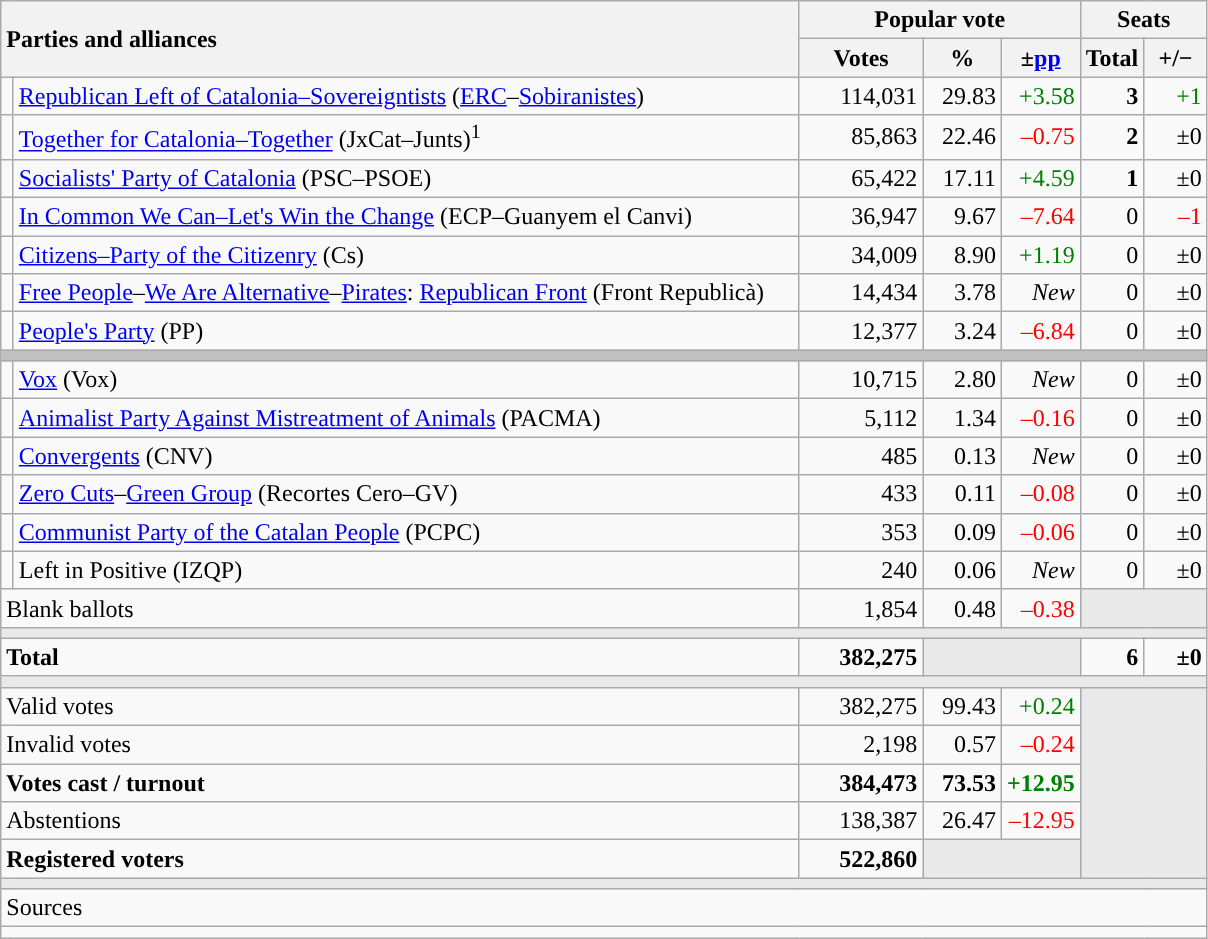<table class="wikitable" style="text-align:right;">
<tr>
<th style="text-align:left;" rowspan="2" colspan="2" width="525">Parties and alliances</th>
<th colspan="3">Popular vote</th>
<th colspan="2">Seats</th>
</tr>
<tr>
<th width="75">Votes</th>
<th width="45">%</th>
<th width="45">±<a href='#'>pp</a></th>
<th width="35">Total</th>
<th width="35">+/−</th>
</tr>
<tr>
<td width="1" style="color:inherit;background:"></td>
<td align="left"><a href='#'>Republican Left of Catalonia–Sovereigntists</a> (<a href='#'>ERC</a>–<a href='#'>Sobiranistes</a>)</td>
<td>114,031</td>
<td>29.83</td>
<td style="color:green;">+3.58</td>
<td><strong>3</strong></td>
<td style="color:green;">+1</td>
</tr>
<tr>
<td style="color:inherit;background:"></td>
<td align="left"><a href='#'>Together for Catalonia–Together</a> (JxCat–Junts)<sup>1</sup></td>
<td>85,863</td>
<td>22.46</td>
<td style="color:red;">–0.75</td>
<td><strong>2</strong></td>
<td>±0</td>
</tr>
<tr>
<td style="color:inherit;background:"></td>
<td align="left"><a href='#'>Socialists' Party of Catalonia</a> (PSC–PSOE)</td>
<td>65,422</td>
<td>17.11</td>
<td style="color:green;">+4.59</td>
<td><strong>1</strong></td>
<td>±0</td>
</tr>
<tr>
<td style="color:inherit;background:"></td>
<td align="left"><a href='#'>In Common We Can–Let's Win the Change</a> (ECP–Guanyem el Canvi)</td>
<td>36,947</td>
<td>9.67</td>
<td style="color:red;">–7.64</td>
<td>0</td>
<td style="color:red;">–1</td>
</tr>
<tr>
<td style="color:inherit;background:"></td>
<td align="left"><a href='#'>Citizens–Party of the Citizenry</a> (Cs)</td>
<td>34,009</td>
<td>8.90</td>
<td style="color:green;">+1.19</td>
<td>0</td>
<td>±0</td>
</tr>
<tr>
<td style="color:inherit;background:"></td>
<td align="left"><a href='#'>Free People</a>–<a href='#'>We Are Alternative</a>–<a href='#'>Pirates</a>: <a href='#'>Republican Front</a> (Front Republicà)</td>
<td>14,434</td>
<td>3.78</td>
<td><em>New</em></td>
<td>0</td>
<td>±0</td>
</tr>
<tr>
<td style="color:inherit;background:"></td>
<td align="left"><a href='#'>People's Party</a> (PP)</td>
<td>12,377</td>
<td>3.24</td>
<td style="color:red;">–6.84</td>
<td>0</td>
<td>±0</td>
</tr>
<tr>
<td colspan="7" bgcolor="#C0C0C0"></td>
</tr>
<tr>
<td style="color:inherit;background:"></td>
<td align="left"><a href='#'>Vox</a> (Vox)</td>
<td>10,715</td>
<td>2.80</td>
<td><em>New</em></td>
<td>0</td>
<td>±0</td>
</tr>
<tr>
<td style="color:inherit;background:"></td>
<td align="left"><a href='#'>Animalist Party Against Mistreatment of Animals</a> (PACMA)</td>
<td>5,112</td>
<td>1.34</td>
<td style="color:red;">–0.16</td>
<td>0</td>
<td>±0</td>
</tr>
<tr>
<td style="color:inherit;background:"></td>
<td align="left"><a href='#'>Convergents</a> (CNV)</td>
<td>485</td>
<td>0.13</td>
<td><em>New</em></td>
<td>0</td>
<td>±0</td>
</tr>
<tr>
<td style="color:inherit;background:"></td>
<td align="left"><a href='#'>Zero Cuts</a>–<a href='#'>Green Group</a> (Recortes Cero–GV)</td>
<td>433</td>
<td>0.11</td>
<td style="color:red;">–0.08</td>
<td>0</td>
<td>±0</td>
</tr>
<tr>
<td style="color:inherit;background:"></td>
<td align="left"><a href='#'>Communist Party of the Catalan People</a> (PCPC)</td>
<td>353</td>
<td>0.09</td>
<td style="color:red;">–0.06</td>
<td>0</td>
<td>±0</td>
</tr>
<tr>
<td style="color:inherit;background:"></td>
<td align="left">Left in Positive (IZQP)</td>
<td>240</td>
<td>0.06</td>
<td><em>New</em></td>
<td>0</td>
<td>±0</td>
</tr>
<tr>
<td align="left" colspan="2">Blank ballots</td>
<td>1,854</td>
<td>0.48</td>
<td style="color:red;">–0.38</td>
<td bgcolor="#E9E9E9" colspan="2"></td>
</tr>
<tr>
<td colspan="7" bgcolor="#E9E9E9"></td>
</tr>
<tr style="font-weight:bold;">
<td align="left" colspan="2">Total</td>
<td>382,275</td>
<td bgcolor="#E9E9E9" colspan="2"></td>
<td>6</td>
<td>±0</td>
</tr>
<tr>
<td colspan="7" bgcolor="#E9E9E9"></td>
</tr>
<tr>
<td align="left" colspan="2">Valid votes</td>
<td>382,275</td>
<td>99.43</td>
<td style="color:green;">+0.24</td>
<td bgcolor="#E9E9E9" colspan="2" rowspan="5"></td>
</tr>
<tr>
<td align="left" colspan="2">Invalid votes</td>
<td>2,198</td>
<td>0.57</td>
<td style="color:red;">–0.24</td>
</tr>
<tr style="font-weight:bold;">
<td align="left" colspan="2">Votes cast / turnout</td>
<td>384,473</td>
<td>73.53</td>
<td style="color:green;">+12.95</td>
</tr>
<tr>
<td align="left" colspan="2">Abstentions</td>
<td>138,387</td>
<td>26.47</td>
<td style="color:red;">–12.95</td>
</tr>
<tr style="font-weight:bold;">
<td align="left" colspan="2">Registered voters</td>
<td>522,860</td>
<td bgcolor="#E9E9E9" colspan="2"></td>
</tr>
<tr>
<td colspan="7" bgcolor="#E9E9E9"></td>
</tr>
<tr>
<td align="left" colspan="7">Sources</td>
</tr>
<tr>
<td colspan="7" style="text-align:left; max-width:790px;"></td>
</tr>
</table>
